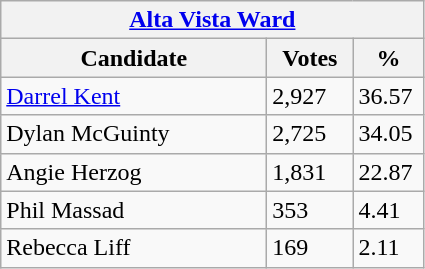<table class="wikitable">
<tr>
<th colspan="3"><a href='#'>Alta Vista Ward</a></th>
</tr>
<tr>
<th style="width: 170px">Candidate</th>
<th style="width: 50px">Votes</th>
<th style="width: 40px">%</th>
</tr>
<tr>
<td><a href='#'>Darrel Kent</a></td>
<td>2,927</td>
<td>36.57</td>
</tr>
<tr>
<td>Dylan McGuinty</td>
<td>2,725</td>
<td>34.05</td>
</tr>
<tr>
<td>Angie Herzog</td>
<td>1,831</td>
<td>22.87</td>
</tr>
<tr>
<td>Phil Massad</td>
<td>353</td>
<td>4.41</td>
</tr>
<tr>
<td>Rebecca Liff</td>
<td>169</td>
<td>2.11</td>
</tr>
</table>
